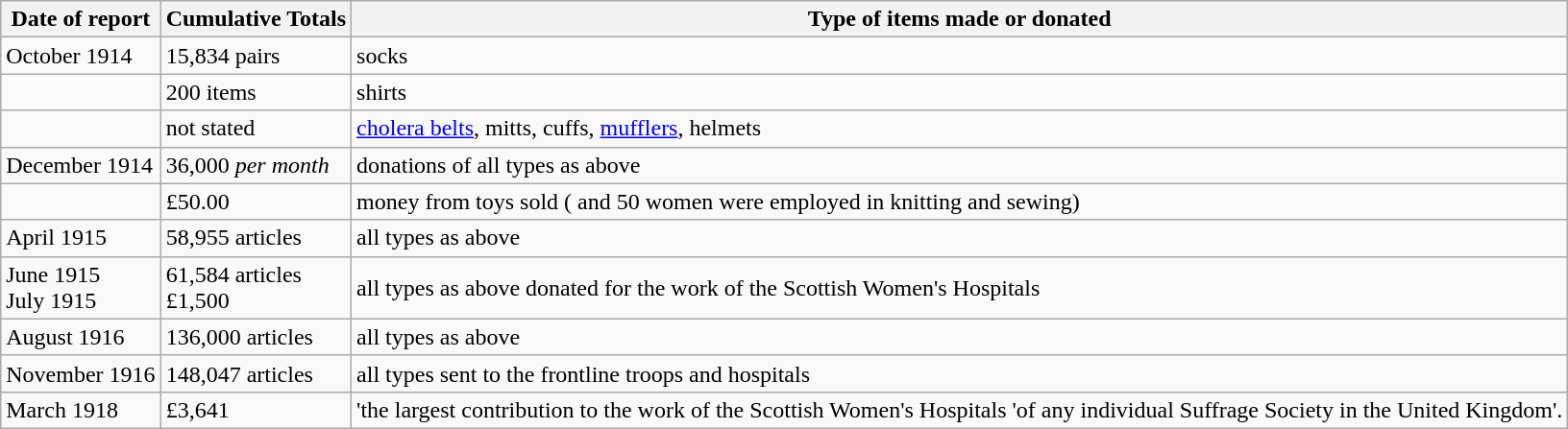<table class="wikitable sortable mw-collapsible mw-collapsed">
<tr>
<th>Date of report</th>
<th>Cumulative Totals</th>
<th>Type of items made or donated</th>
</tr>
<tr>
<td>October 1914</td>
<td>15,834 pairs</td>
<td>socks</td>
</tr>
<tr>
<td></td>
<td>200 items</td>
<td>shirts</td>
</tr>
<tr>
<td></td>
<td>not stated</td>
<td><a href='#'>cholera belts</a>, mitts, cuffs, <a href='#'>mufflers</a>, helmets </td>
</tr>
<tr>
<td>December 1914</td>
<td>36,000 <em>per month</em></td>
<td>donations of all types as above</td>
</tr>
<tr>
<td></td>
<td>£50.00</td>
<td>money from toys sold ( and 50 women were employed in knitting and sewing)</td>
</tr>
<tr>
<td>April 1915</td>
<td>58,955 articles</td>
<td>all types as above</td>
</tr>
<tr>
<td>June 1915<br>July 1915</td>
<td>61,584 articles<br>£1,500</td>
<td>all types as above donated for the work of the Scottish Women's Hospitals</td>
</tr>
<tr>
<td>August 1916</td>
<td>136,000 articles</td>
<td>all types as above</td>
</tr>
<tr>
<td>November 1916</td>
<td>148,047 articles</td>
<td>all types sent to the frontline troops and hospitals</td>
</tr>
<tr>
<td>March 1918</td>
<td>£3,641</td>
<td>'the largest contribution to the work of the Scottish Women's Hospitals 'of any individual Suffrage Society in the United Kingdom'.</td>
</tr>
</table>
